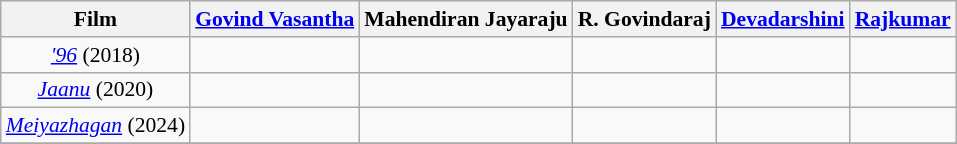<table class="wikitable" style="text-align:center;font-size:90%;">
<tr style="vertical-align:bottom;">
<th scope="col">Film</th>
<th scope="col"><a href='#'>Govind Vasantha</a></th>
<th scope="col">Mahendiran Jayaraju</th>
<th scope="col">R. Govindaraj</th>
<th scope="col"><a href='#'>Devadarshini</a></th>
<th scope="col"><a href='#'>Rajkumar</a></th>
</tr>
<tr>
<td><em><a href='#'>'96</a></em> (2018)</td>
<td></td>
<td></td>
<td></td>
<td></td>
<td></td>
</tr>
<tr>
<td><em><a href='#'>Jaanu</a></em>  (2020)</td>
<td></td>
<td></td>
<td></td>
<td></td>
<td></td>
</tr>
<tr>
<td><em><a href='#'>Meiyazhagan</a></em> (2024)</td>
<td></td>
<td></td>
<td></td>
<td></td>
<td></td>
</tr>
<tr>
</tr>
</table>
